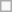<table class=wikitable>
<tr>
<td> </td>
</tr>
</table>
